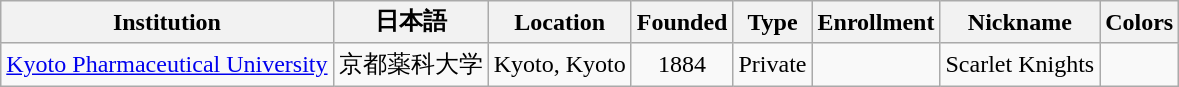<table class="wikitable sortable" style="text-align: center;">
<tr>
<th>Institution</th>
<th>日本語</th>
<th>Location</th>
<th>Founded</th>
<th>Type</th>
<th>Enrollment</th>
<th>Nickname</th>
<th>Colors</th>
</tr>
<tr>
<td><a href='#'>Kyoto Pharmaceutical University</a></td>
<td>京都薬科大学</td>
<td>Kyoto, Kyoto</td>
<td>1884</td>
<td>Private</td>
<td></td>
<td>Scarlet Knights</td>
<td></td>
</tr>
</table>
